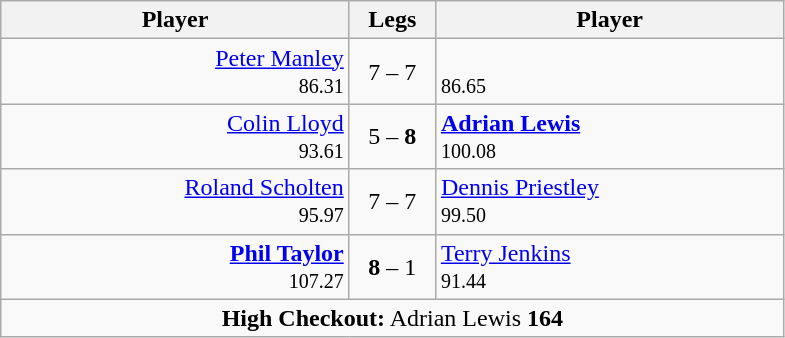<table class=wikitable style="text-align|center">
<tr>
<th width=225>Player</th>
<th width=50>Legs</th>
<th width=225>Player</th>
</tr>
<tr align=left>
<td align=right><a href='#'>Peter Manley</a>  <br> <small><span>86.31</span></small></td>
<td align=center>7 – 7</td>
<td> <br> <small><span>86.65</span></small></td>
</tr>
<tr align=left>
<td align=right><a href='#'>Colin Lloyd</a>  <br> <small><span>93.61</span></small></td>
<td align=center>5 – <strong>8</strong></td>
<td> <strong><a href='#'>Adrian Lewis</a></strong> <br> <small><span>100.08</span></small></td>
</tr>
<tr align=left>
<td align=right><a href='#'>Roland Scholten</a>  <br> <small><span>95.97</span></small></td>
<td align=center>7 – 7</td>
<td> <a href='#'>Dennis Priestley</a> <br> <small><span>99.50</span></small></td>
</tr>
<tr align=left>
<td align=right><strong><a href='#'>Phil Taylor</a></strong>  <br> <small><span>107.27</span></small></td>
<td align=center><strong>8</strong> – 1</td>
<td> <a href='#'>Terry Jenkins</a> <br> <small><span>91.44</span></small></td>
</tr>
<tr align=center>
<td colspan="3"><strong>High Checkout:</strong> Adrian Lewis <strong>164</strong></td>
</tr>
</table>
